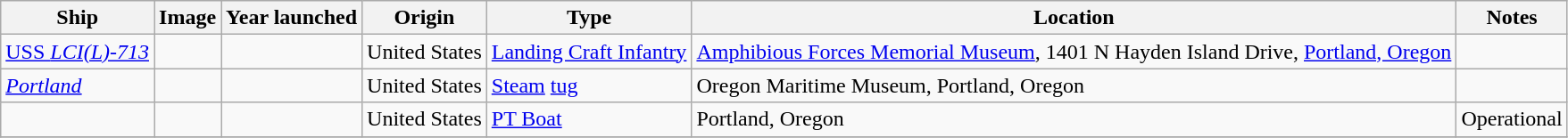<table class="wikitable sortable">
<tr>
<th>Ship</th>
<th>Image</th>
<th>Year launched</th>
<th>Origin</th>
<th>Type</th>
<th>Location</th>
<th>Notes</th>
</tr>
<tr>
<td data-sort-value=LCI(L)-0713><a href='#'>USS <em>LCI(L)-713</em></a></td>
<td></td>
<td></td>
<td> United States</td>
<td><a href='#'>Landing Craft Infantry</a></td>
<td><a href='#'>Amphibious Forces Memorial Museum</a>, 1401 N Hayden Island Drive, <a href='#'>Portland, Oregon</a><br></td>
<td></td>
</tr>
<tr>
<td data-sort-value=Portland><em><a href='#'>Portland</a></em></td>
<td></td>
<td></td>
<td> United States</td>
<td><a href='#'>Steam</a> <a href='#'>tug</a></td>
<td>Oregon Maritime Museum, Portland, Oregon<br></td>
<td></td>
</tr>
<tr>
<td data-sort-value=PT-658></td>
<td></td>
<td></td>
<td> United States</td>
<td><a href='#'>PT Boat</a></td>
<td>Portland, Oregon<br></td>
<td>Operational</td>
</tr>
<tr>
</tr>
</table>
